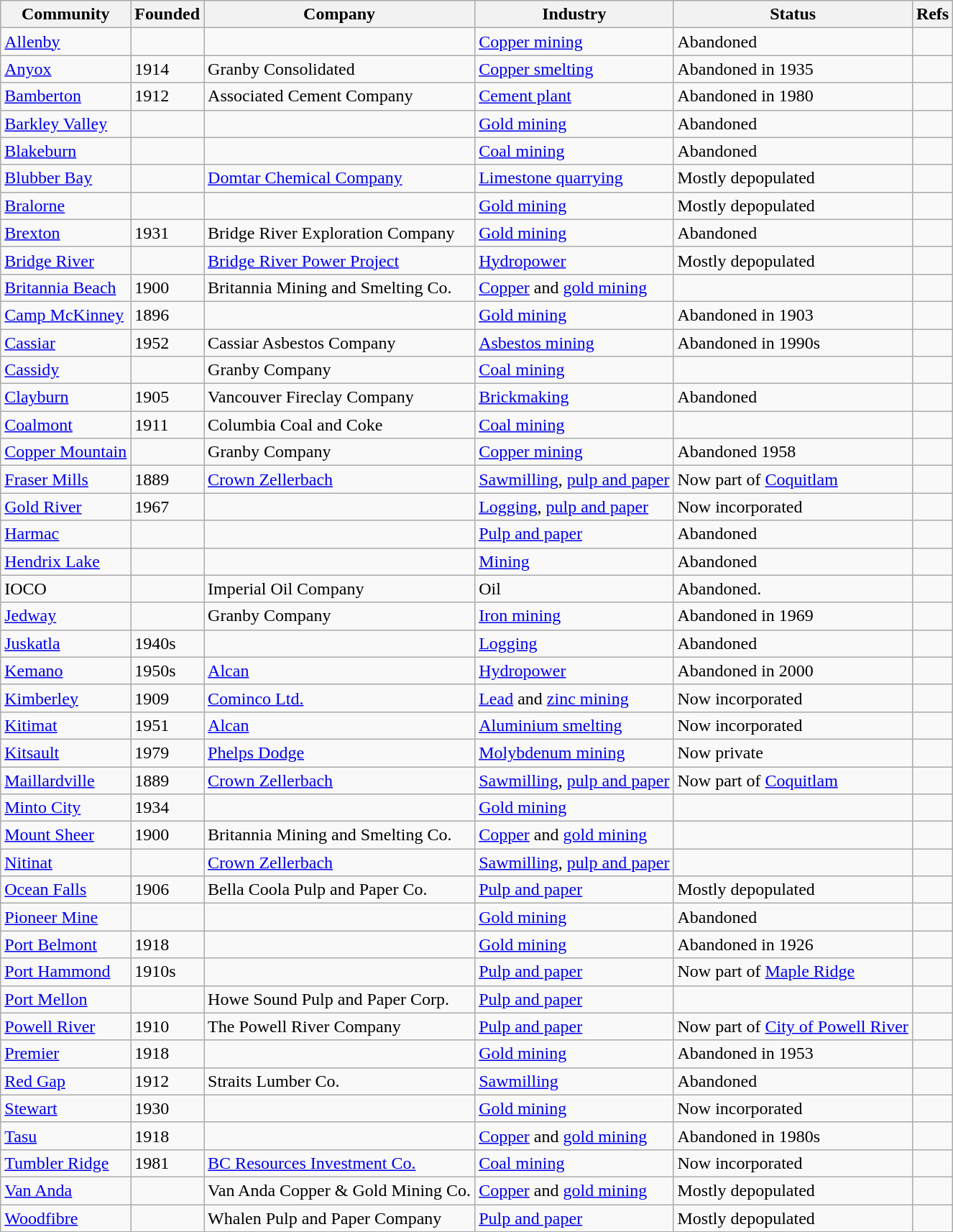<table class="wikitable sortable">
<tr>
<th>Community</th>
<th>Founded</th>
<th>Company</th>
<th>Industry</th>
<th>Status</th>
<th>Refs</th>
</tr>
<tr>
<td><a href='#'>Allenby</a></td>
<td></td>
<td></td>
<td><a href='#'>Copper mining</a></td>
<td>Abandoned</td>
<td></td>
</tr>
<tr>
<td><a href='#'>Anyox</a></td>
<td>1914</td>
<td>Granby Consolidated</td>
<td><a href='#'>Copper smelting</a></td>
<td>Abandoned in 1935</td>
<td></td>
</tr>
<tr>
<td><a href='#'>Bamberton</a></td>
<td>1912</td>
<td>Associated Cement Company</td>
<td><a href='#'>Cement plant</a></td>
<td>Abandoned in 1980</td>
<td></td>
</tr>
<tr>
<td><a href='#'>Barkley Valley</a></td>
<td></td>
<td></td>
<td><a href='#'>Gold mining</a></td>
<td>Abandoned</td>
<td></td>
</tr>
<tr>
<td><a href='#'>Blakeburn</a></td>
<td></td>
<td></td>
<td><a href='#'>Coal mining</a></td>
<td>Abandoned</td>
<td></td>
</tr>
<tr>
<td><a href='#'>Blubber Bay</a></td>
<td></td>
<td><a href='#'>Domtar Chemical Company</a></td>
<td><a href='#'>Limestone quarrying</a></td>
<td>Mostly depopulated</td>
<td></td>
</tr>
<tr>
<td><a href='#'>Bralorne</a></td>
<td></td>
<td></td>
<td><a href='#'>Gold mining</a></td>
<td>Mostly depopulated</td>
<td></td>
</tr>
<tr>
<td><a href='#'>Brexton</a></td>
<td>1931</td>
<td>Bridge River Exploration Company</td>
<td><a href='#'>Gold mining</a></td>
<td>Abandoned</td>
<td></td>
</tr>
<tr>
<td><a href='#'>Bridge River</a></td>
<td></td>
<td><a href='#'>Bridge River Power Project</a></td>
<td><a href='#'>Hydropower</a></td>
<td>Mostly depopulated</td>
<td></td>
</tr>
<tr>
<td><a href='#'>Britannia Beach</a></td>
<td>1900</td>
<td>Britannia Mining and Smelting Co.</td>
<td><a href='#'>Copper</a> and <a href='#'>gold mining</a></td>
<td></td>
<td></td>
</tr>
<tr>
<td><a href='#'>Camp McKinney</a></td>
<td>1896</td>
<td></td>
<td><a href='#'>Gold mining</a></td>
<td>Abandoned in 1903</td>
<td></td>
</tr>
<tr>
<td><a href='#'>Cassiar</a></td>
<td>1952</td>
<td>Cassiar Asbestos Company</td>
<td><a href='#'>Asbestos mining</a></td>
<td>Abandoned in 1990s</td>
<td></td>
</tr>
<tr>
<td><a href='#'>Cassidy</a></td>
<td></td>
<td>Granby Company</td>
<td><a href='#'>Coal mining</a></td>
<td></td>
<td></td>
</tr>
<tr>
<td><a href='#'>Clayburn</a></td>
<td>1905</td>
<td>Vancouver Fireclay Company</td>
<td><a href='#'>Brickmaking</a></td>
<td>Abandoned</td>
<td></td>
</tr>
<tr>
<td><a href='#'>Coalmont</a></td>
<td>1911</td>
<td>Columbia Coal and Coke</td>
<td><a href='#'>Coal mining</a></td>
<td></td>
<td></td>
</tr>
<tr>
<td><a href='#'>Copper Mountain</a></td>
<td></td>
<td>Granby Company</td>
<td><a href='#'>Copper mining</a></td>
<td>Abandoned 1958</td>
<td></td>
</tr>
<tr>
<td><a href='#'>Fraser Mills</a></td>
<td>1889</td>
<td><a href='#'>Crown Zellerbach</a></td>
<td><a href='#'>Sawmilling</a>, <a href='#'>pulp and paper</a></td>
<td>Now part of <a href='#'>Coquitlam</a></td>
<td></td>
</tr>
<tr>
<td><a href='#'>Gold River</a></td>
<td>1967</td>
<td></td>
<td><a href='#'>Logging</a>, <a href='#'>pulp and paper</a></td>
<td>Now incorporated</td>
<td></td>
</tr>
<tr>
<td><a href='#'>Harmac</a></td>
<td></td>
<td></td>
<td><a href='#'>Pulp and paper</a></td>
<td>Abandoned</td>
<td></td>
</tr>
<tr>
<td><a href='#'>Hendrix Lake</a></td>
<td></td>
<td></td>
<td><a href='#'>Mining</a></td>
<td>Abandoned</td>
<td></td>
</tr>
<tr>
<td>IOCO</td>
<td></td>
<td>Imperial Oil Company</td>
<td>Oil</td>
<td>Abandoned.</td>
<td></td>
</tr>
<tr>
<td><a href='#'>Jedway</a></td>
<td></td>
<td>Granby Company</td>
<td><a href='#'>Iron mining</a></td>
<td>Abandoned in 1969</td>
<td></td>
</tr>
<tr>
<td><a href='#'>Juskatla</a></td>
<td>1940s</td>
<td></td>
<td><a href='#'>Logging</a></td>
<td>Abandoned</td>
<td></td>
</tr>
<tr>
<td><a href='#'>Kemano</a></td>
<td>1950s</td>
<td><a href='#'>Alcan</a></td>
<td><a href='#'>Hydropower</a></td>
<td>Abandoned in 2000</td>
<td></td>
</tr>
<tr>
<td><a href='#'>Kimberley</a></td>
<td>1909</td>
<td><a href='#'>Cominco Ltd.</a></td>
<td><a href='#'>Lead</a> and <a href='#'>zinc mining</a></td>
<td>Now incorporated</td>
<td></td>
</tr>
<tr>
<td><a href='#'>Kitimat</a></td>
<td>1951</td>
<td><a href='#'>Alcan</a></td>
<td><a href='#'>Aluminium smelting</a></td>
<td>Now incorporated</td>
<td></td>
</tr>
<tr>
<td><a href='#'>Kitsault</a></td>
<td>1979</td>
<td><a href='#'>Phelps Dodge</a></td>
<td><a href='#'>Molybdenum mining</a></td>
<td>Now private</td>
<td></td>
</tr>
<tr>
<td><a href='#'>Maillardville</a></td>
<td>1889</td>
<td><a href='#'>Crown Zellerbach</a></td>
<td><a href='#'>Sawmilling</a>, <a href='#'>pulp and paper</a></td>
<td>Now part of <a href='#'>Coquitlam</a></td>
<td></td>
</tr>
<tr>
<td><a href='#'>Minto City</a></td>
<td>1934</td>
<td></td>
<td><a href='#'>Gold mining</a></td>
<td></td>
<td></td>
</tr>
<tr>
<td><a href='#'>Mount Sheer</a></td>
<td>1900</td>
<td>Britannia Mining and Smelting Co.</td>
<td><a href='#'>Copper</a> and <a href='#'>gold mining</a></td>
<td></td>
<td></td>
</tr>
<tr>
<td><a href='#'>Nitinat</a></td>
<td></td>
<td><a href='#'>Crown Zellerbach</a></td>
<td><a href='#'>Sawmilling</a>, <a href='#'>pulp and paper</a></td>
<td></td>
<td></td>
</tr>
<tr>
<td><a href='#'>Ocean Falls</a></td>
<td>1906</td>
<td>Bella Coola Pulp and Paper Co.</td>
<td><a href='#'>Pulp and paper</a></td>
<td>Mostly depopulated</td>
<td></td>
</tr>
<tr>
<td><a href='#'>Pioneer Mine</a></td>
<td></td>
<td></td>
<td><a href='#'>Gold mining</a></td>
<td>Abandoned</td>
<td></td>
</tr>
<tr>
<td><a href='#'>Port Belmont</a></td>
<td>1918</td>
<td></td>
<td><a href='#'>Gold mining</a></td>
<td>Abandoned in 1926</td>
<td></td>
</tr>
<tr>
<td><a href='#'>Port Hammond</a></td>
<td>1910s</td>
<td></td>
<td><a href='#'>Pulp and paper</a></td>
<td>Now part of <a href='#'>Maple Ridge</a></td>
<td></td>
</tr>
<tr>
<td><a href='#'>Port Mellon</a></td>
<td></td>
<td>Howe Sound Pulp and Paper Corp.</td>
<td><a href='#'>Pulp and paper</a></td>
<td></td>
<td></td>
</tr>
<tr>
<td><a href='#'>Powell River</a></td>
<td>1910</td>
<td>The Powell River Company</td>
<td><a href='#'>Pulp and paper</a></td>
<td>Now part of <a href='#'>City of Powell River</a></td>
<td></td>
</tr>
<tr>
<td><a href='#'>Premier</a></td>
<td>1918</td>
<td></td>
<td><a href='#'>Gold mining</a></td>
<td>Abandoned in 1953</td>
<td></td>
</tr>
<tr>
<td><a href='#'>Red Gap</a></td>
<td>1912</td>
<td>Straits Lumber Co.</td>
<td><a href='#'>Sawmilling</a></td>
<td>Abandoned</td>
<td></td>
</tr>
<tr>
<td><a href='#'>Stewart</a></td>
<td>1930</td>
<td></td>
<td><a href='#'>Gold mining</a></td>
<td>Now incorporated</td>
<td></td>
</tr>
<tr>
<td><a href='#'>Tasu</a></td>
<td>1918</td>
<td></td>
<td><a href='#'>Copper</a> and <a href='#'>gold mining</a></td>
<td>Abandoned in 1980s</td>
<td></td>
</tr>
<tr>
<td><a href='#'>Tumbler Ridge</a></td>
<td>1981</td>
<td><a href='#'>BC Resources Investment Co.</a></td>
<td><a href='#'>Coal mining</a></td>
<td>Now incorporated</td>
<td></td>
</tr>
<tr>
<td><a href='#'>Van Anda</a></td>
<td></td>
<td>Van Anda Copper & Gold Mining Co.</td>
<td><a href='#'>Copper</a> and <a href='#'>gold mining</a></td>
<td>Mostly depopulated</td>
<td></td>
</tr>
<tr>
<td><a href='#'>Woodfibre</a></td>
<td></td>
<td>Whalen Pulp and Paper Company</td>
<td><a href='#'>Pulp and paper</a></td>
<td>Mostly depopulated</td>
<td></td>
</tr>
</table>
